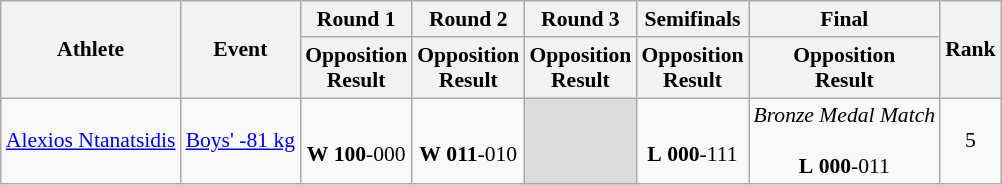<table class="wikitable" border="1" style="font-size:90%">
<tr>
<th rowspan=2>Athlete</th>
<th rowspan=2>Event</th>
<th>Round 1</th>
<th>Round 2</th>
<th>Round 3</th>
<th>Semifinals</th>
<th>Final</th>
<th rowspan=2>Rank</th>
</tr>
<tr>
<th>Opposition<br>Result</th>
<th>Opposition<br>Result</th>
<th>Opposition<br>Result</th>
<th>Opposition<br>Result</th>
<th>Opposition<br>Result</th>
</tr>
<tr>
<td><a href='#'>Alexios Ntanatsidis</a></td>
<td><a href='#'>Boys' -81 kg</a></td>
<td align=center> <br> <strong>W</strong> <strong>100</strong>-000</td>
<td align=center> <br> <strong>W</strong> <strong>011</strong>-010</td>
<td bgcolor=#DCDCDC></td>
<td align=center> <br> <strong>L</strong> <strong>000</strong>-111</td>
<td align=center><em>Bronze Medal Match</em><br> <br> <strong>L</strong> <strong>000</strong>-011</td>
<td align=center>5</td>
</tr>
</table>
